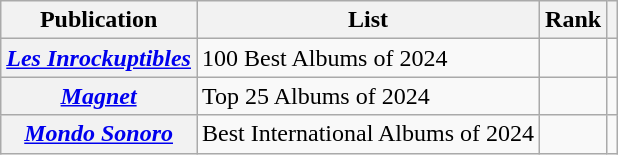<table class="wikitable sortable plainrowheaders">
<tr>
<th scope="col">Publication</th>
<th scope="col">List</th>
<th scope="col">Rank</th>
<th scope="col" class="unsortable"></th>
</tr>
<tr>
<th scope="row"><em><a href='#'>Les Inrockuptibles</a></em></th>
<td>100 Best Albums of 2024</td>
<td></td>
<td></td>
</tr>
<tr>
<th scope="row"><em><a href='#'>Magnet</a></em></th>
<td>Top 25 Albums of 2024</td>
<td></td>
<td></td>
</tr>
<tr>
<th scope="row"><em><a href='#'>Mondo Sonoro</a></em></th>
<td>Best International Albums of 2024</td>
<td></td>
<td></td>
</tr>
</table>
